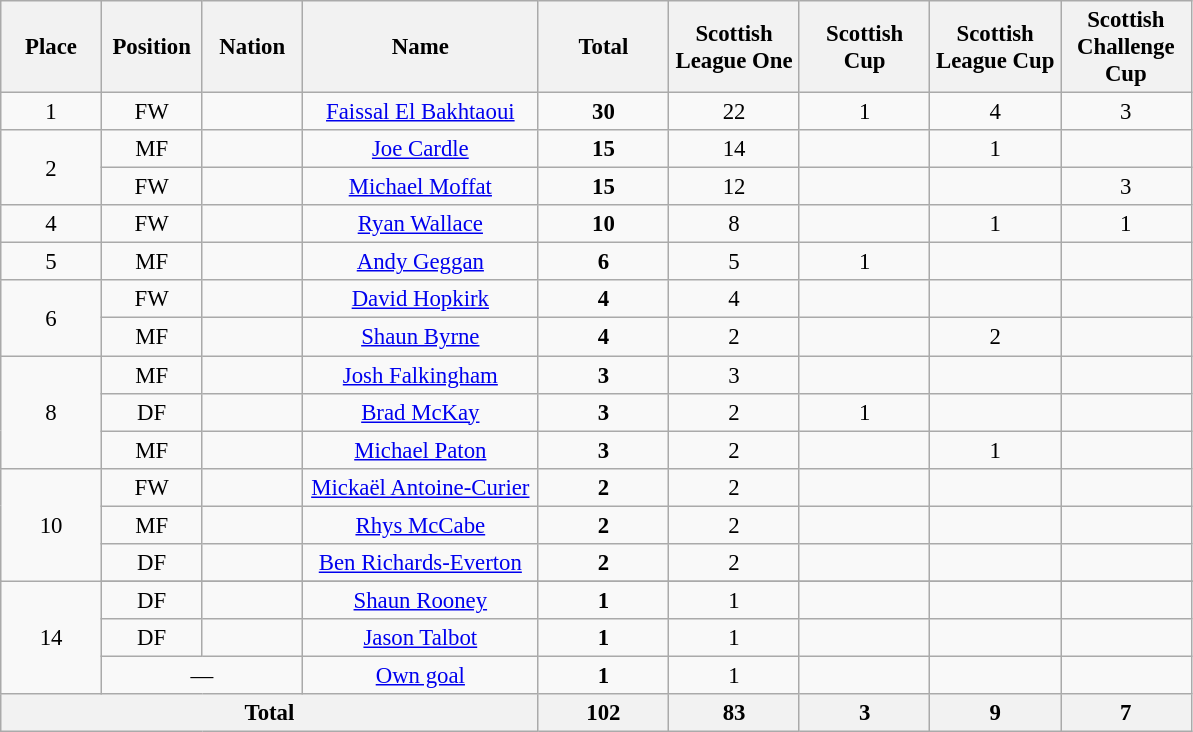<table class="wikitable" style="font-size: 95%; text-align: center;">
<tr>
<th width=60>Place</th>
<th width=60>Position</th>
<th width=60>Nation</th>
<th width=150>Name</th>
<th width=80>Total</th>
<th width=80>Scottish League One</th>
<th width=80>Scottish Cup</th>
<th width=80>Scottish League Cup</th>
<th width=80>Scottish Challenge Cup</th>
</tr>
<tr>
<td>1</td>
<td>FW</td>
<td></td>
<td><a href='#'>Faissal El Bakhtaoui</a></td>
<td><strong>30</strong></td>
<td>22</td>
<td>1</td>
<td>4</td>
<td>3</td>
</tr>
<tr>
<td rowspan="2">2</td>
<td>MF</td>
<td></td>
<td><a href='#'>Joe Cardle</a></td>
<td><strong>15</strong></td>
<td>14</td>
<td></td>
<td>1</td>
<td></td>
</tr>
<tr>
<td>FW</td>
<td></td>
<td><a href='#'>Michael Moffat</a></td>
<td><strong>15</strong></td>
<td>12</td>
<td></td>
<td></td>
<td>3</td>
</tr>
<tr>
<td>4</td>
<td>FW</td>
<td></td>
<td><a href='#'>Ryan Wallace</a></td>
<td><strong>10</strong></td>
<td>8</td>
<td></td>
<td>1</td>
<td>1</td>
</tr>
<tr>
<td>5</td>
<td>MF</td>
<td></td>
<td><a href='#'>Andy Geggan</a></td>
<td><strong>6</strong></td>
<td>5</td>
<td>1</td>
<td></td>
<td></td>
</tr>
<tr>
<td rowspan="2">6</td>
<td>FW</td>
<td></td>
<td><a href='#'>David Hopkirk</a></td>
<td><strong>4</strong></td>
<td>4</td>
<td></td>
<td></td>
<td></td>
</tr>
<tr>
<td>MF</td>
<td></td>
<td><a href='#'>Shaun Byrne</a></td>
<td><strong>4</strong></td>
<td>2</td>
<td></td>
<td>2</td>
<td></td>
</tr>
<tr>
<td rowspan="3">8</td>
<td>MF</td>
<td></td>
<td><a href='#'>Josh Falkingham</a></td>
<td><strong>3</strong></td>
<td>3</td>
<td></td>
<td></td>
<td></td>
</tr>
<tr>
<td>DF</td>
<td></td>
<td><a href='#'>Brad McKay</a></td>
<td><strong>3</strong></td>
<td>2</td>
<td>1</td>
<td></td>
<td></td>
</tr>
<tr>
<td>MF</td>
<td></td>
<td><a href='#'>Michael Paton</a></td>
<td><strong>3</strong></td>
<td>2</td>
<td></td>
<td>1</td>
<td></td>
</tr>
<tr>
<td rowspan="3">10</td>
<td>FW</td>
<td></td>
<td><a href='#'>Mickaël Antoine-Curier</a></td>
<td><strong>2</strong></td>
<td>2</td>
<td></td>
<td></td>
<td></td>
</tr>
<tr>
<td>MF</td>
<td></td>
<td><a href='#'>Rhys McCabe</a></td>
<td><strong>2</strong></td>
<td>2</td>
<td></td>
<td></td>
<td></td>
</tr>
<tr>
<td>DF</td>
<td></td>
<td><a href='#'>Ben Richards-Everton</a></td>
<td><strong>2</strong></td>
<td>2</td>
<td></td>
<td></td>
<td></td>
</tr>
<tr>
<td rowspan="4">14</td>
</tr>
<tr>
<td>DF</td>
<td></td>
<td><a href='#'>Shaun Rooney</a></td>
<td><strong>1</strong></td>
<td>1</td>
<td></td>
<td></td>
<td></td>
</tr>
<tr>
<td>DF</td>
<td></td>
<td><a href='#'>Jason Talbot</a></td>
<td><strong>1</strong></td>
<td>1</td>
<td></td>
<td></td>
<td></td>
</tr>
<tr>
<td colspan="2">—</td>
<td><a href='#'>Own goal</a></td>
<td><strong>1</strong></td>
<td>1</td>
<td></td>
<td></td>
<td></td>
</tr>
<tr>
<th colspan=4>Total</th>
<th>102</th>
<th>83</th>
<th>3</th>
<th>9</th>
<th>7</th>
</tr>
</table>
